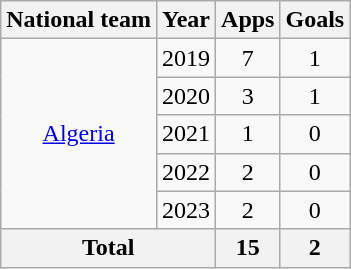<table class="wikitable" style="text-align: center">
<tr>
<th>National team</th>
<th>Year</th>
<th>Apps</th>
<th>Goals</th>
</tr>
<tr>
<td rowspan="5"><a href='#'>Algeria</a></td>
<td>2019</td>
<td>7</td>
<td>1</td>
</tr>
<tr>
<td>2020</td>
<td>3</td>
<td>1</td>
</tr>
<tr>
<td>2021</td>
<td>1</td>
<td>0</td>
</tr>
<tr>
<td>2022</td>
<td>2</td>
<td>0</td>
</tr>
<tr>
<td>2023</td>
<td>2</td>
<td>0</td>
</tr>
<tr>
<th colspan="2">Total</th>
<th>15</th>
<th>2</th>
</tr>
</table>
